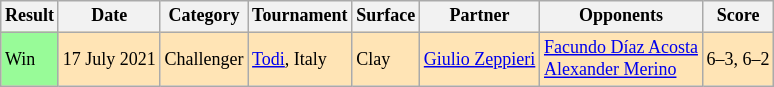<table class=wikitable style=font-size:75%>
<tr>
<th>Result</th>
<th>Date</th>
<th>Category</th>
<th>Tournament</th>
<th>Surface</th>
<th>Partner</th>
<th>Opponents</th>
<th>Score</th>
</tr>
<tr bgcolor=moccasin>
<td style="background:#98FB98">Win</td>
<td>17 July 2021</td>
<td>Challenger</td>
<td><a href='#'>Todi</a>, Italy</td>
<td>Clay</td>
<td> <a href='#'>Giulio Zeppieri</a></td>
<td> <a href='#'>Facundo Díaz Acosta</a><br> <a href='#'>Alexander Merino</a></td>
<td>6–3, 6–2</td>
</tr>
</table>
